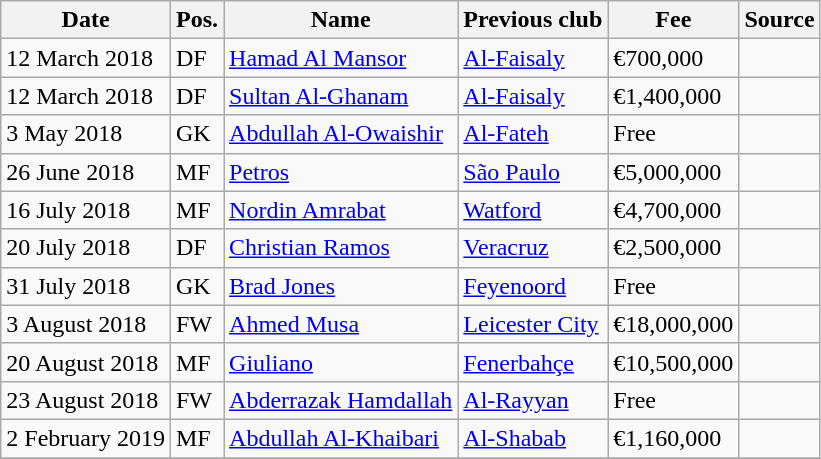<table class="wikitable" style="text-align:left">
<tr>
<th>Date</th>
<th>Pos.</th>
<th>Name</th>
<th>Previous club</th>
<th>Fee</th>
<th>Source</th>
</tr>
<tr>
<td>12 March 2018</td>
<td>DF</td>
<td> <a href='#'>Hamad Al Mansor</a></td>
<td> <a href='#'>Al-Faisaly</a></td>
<td>€700,000</td>
<td></td>
</tr>
<tr>
<td>12 March 2018</td>
<td>DF</td>
<td> <a href='#'>Sultan Al-Ghanam</a></td>
<td> <a href='#'>Al-Faisaly</a></td>
<td>€1,400,000</td>
<td></td>
</tr>
<tr>
<td>3 May 2018</td>
<td>GK</td>
<td> <a href='#'>Abdullah Al-Owaishir</a></td>
<td> <a href='#'>Al-Fateh</a></td>
<td>Free</td>
<td></td>
</tr>
<tr>
<td>26 June 2018</td>
<td>MF</td>
<td> <a href='#'>Petros</a></td>
<td> <a href='#'>São Paulo</a></td>
<td>€5,000,000</td>
<td></td>
</tr>
<tr>
<td>16 July 2018</td>
<td>MF</td>
<td> <a href='#'>Nordin Amrabat</a></td>
<td> <a href='#'>Watford</a></td>
<td>€4,700,000</td>
<td></td>
</tr>
<tr>
<td>20 July 2018</td>
<td>DF</td>
<td> <a href='#'>Christian Ramos</a></td>
<td> <a href='#'>Veracruz</a></td>
<td>€2,500,000</td>
<td></td>
</tr>
<tr>
<td>31 July 2018</td>
<td>GK</td>
<td> <a href='#'>Brad Jones</a></td>
<td> <a href='#'>Feyenoord</a></td>
<td>Free</td>
<td></td>
</tr>
<tr>
<td>3 August 2018</td>
<td>FW</td>
<td> <a href='#'>Ahmed Musa</a></td>
<td> <a href='#'>Leicester City</a></td>
<td>€18,000,000</td>
<td></td>
</tr>
<tr>
<td>20 August 2018</td>
<td>MF</td>
<td> <a href='#'>Giuliano</a></td>
<td> <a href='#'>Fenerbahçe</a></td>
<td>€10,500,000</td>
<td></td>
</tr>
<tr>
<td>23 August 2018</td>
<td>FW</td>
<td> <a href='#'>Abderrazak Hamdallah</a></td>
<td> <a href='#'>Al-Rayyan</a></td>
<td>Free</td>
<td></td>
</tr>
<tr>
<td>2 February 2019</td>
<td>MF</td>
<td> <a href='#'>Abdullah Al-Khaibari</a></td>
<td> <a href='#'>Al-Shabab</a></td>
<td>€1,160,000</td>
<td></td>
</tr>
<tr>
</tr>
</table>
